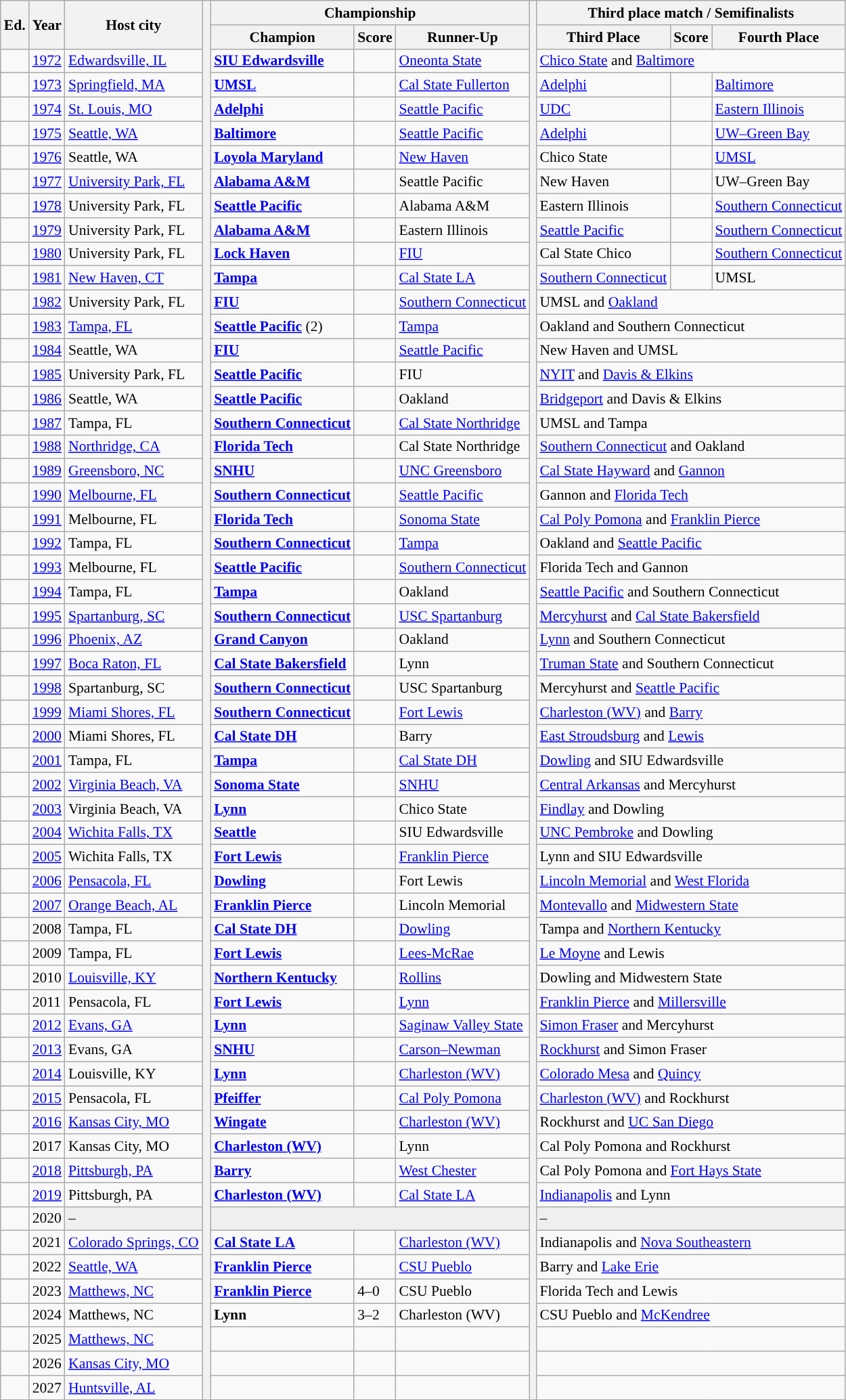<table class="wikitable" style="text-align:; font-size:90%">
<tr>
<th rowspan="2">Ed.</th>
<th rowspan="2">Year</th>
<th rowspan="2">Host city</th>
<th rowspan=60 style= "width:1%"></th>
<th colspan=3>Championship</th>
<th rowspan=60></th>
<th colspan=3>Third place match / Semifinalists</th>
</tr>
<tr>
<th>Champion</th>
<th>Score</th>
<th>Runner-Up</th>
<th>Third Place</th>
<th>Score</th>
<th>Fourth Place</th>
</tr>
<tr>
<td></td>
<td><a href='#'>1972</a></td>
<td><a href='#'>Edwardsville, IL</a></td>
<td><strong><a href='#'>SIU Edwardsville</a></strong> </td>
<td></td>
<td><a href='#'>Oneonta State</a></td>
<td colspan=3><a href='#'>Chico State</a> and <a href='#'>Baltimore</a> </td>
</tr>
<tr>
<td></td>
<td><a href='#'>1973</a></td>
<td><a href='#'>Springfield, MA</a></td>
<td><strong><a href='#'>UMSL</a></strong> </td>
<td></td>
<td><a href='#'>Cal State Fullerton</a></td>
<td><a href='#'>Adelphi</a></td>
<td></td>
<td><a href='#'>Baltimore</a></td>
</tr>
<tr>
<td></td>
<td><a href='#'>1974</a></td>
<td><a href='#'>St. Louis, MO</a></td>
<td><strong><a href='#'>Adelphi</a></strong> </td>
<td></td>
<td><a href='#'>Seattle Pacific</a></td>
<td><a href='#'>UDC</a></td>
<td></td>
<td><a href='#'>Eastern Illinois</a></td>
</tr>
<tr>
<td></td>
<td><a href='#'>1975</a></td>
<td><a href='#'>Seattle, WA</a></td>
<td><strong><a href='#'>Baltimore</a></strong> </td>
<td></td>
<td><a href='#'>Seattle Pacific</a></td>
<td><a href='#'>Adelphi</a></td>
<td></td>
<td><a href='#'>UW–Green Bay</a></td>
</tr>
<tr>
<td></td>
<td><a href='#'>1976</a></td>
<td>Seattle, WA</td>
<td><strong><a href='#'>Loyola Maryland</a></strong> </td>
<td></td>
<td><a href='#'>New Haven</a></td>
<td>Chico State</td>
<td></td>
<td><a href='#'>UMSL</a></td>
</tr>
<tr>
<td></td>
<td><a href='#'>1977</a></td>
<td><a href='#'>University Park, FL</a></td>
<td><strong><a href='#'>Alabama A&M</a></strong> </td>
<td></td>
<td>Seattle Pacific</td>
<td>New Haven</td>
<td></td>
<td>UW–Green Bay</td>
</tr>
<tr>
<td></td>
<td><a href='#'>1978</a></td>
<td>University Park, FL</td>
<td><strong><a href='#'>Seattle Pacific</a></strong> </td>
<td></td>
<td>Alabama A&M</td>
<td>Eastern Illinois</td>
<td></td>
<td><a href='#'>Southern Connecticut</a></td>
</tr>
<tr>
<td></td>
<td><a href='#'>1979</a></td>
<td>University Park, FL</td>
<td><strong><a href='#'>Alabama A&M</a></strong> </td>
<td></td>
<td>Eastern Illinois</td>
<td><a href='#'>Seattle Pacific</a></td>
<td></td>
<td><a href='#'>Southern Connecticut</a></td>
</tr>
<tr>
<td></td>
<td><a href='#'>1980</a></td>
<td>University Park, FL</td>
<td><strong><a href='#'>Lock Haven</a></strong> </td>
<td></td>
<td><a href='#'>FIU</a></td>
<td>Cal State Chico</td>
<td></td>
<td><a href='#'>Southern Connecticut</a></td>
</tr>
<tr>
<td></td>
<td><a href='#'>1981</a></td>
<td><a href='#'>New Haven, CT</a></td>
<td><strong><a href='#'>Tampa</a></strong> </td>
<td></td>
<td><a href='#'>Cal State LA</a></td>
<td><a href='#'>Southern Connecticut</a></td>
<td></td>
<td>UMSL</td>
</tr>
<tr>
<td></td>
<td><a href='#'>1982</a></td>
<td>University Park, FL</td>
<td><strong><a href='#'>FIU</a></strong> </td>
<td></td>
<td><a href='#'>Southern Connecticut</a></td>
<td colspan=3>UMSL and <a href='#'>Oakland</a> </td>
</tr>
<tr>
<td></td>
<td><a href='#'>1983</a></td>
<td><a href='#'>Tampa, FL</a></td>
<td><strong><a href='#'>Seattle Pacific</a></strong> (2)</td>
<td></td>
<td><a href='#'>Tampa</a></td>
<td colspan=3>Oakland and Southern Connecticut</td>
</tr>
<tr>
<td></td>
<td><a href='#'>1984</a></td>
<td>Seattle, WA</td>
<td><strong><a href='#'>FIU</a></strong> </td>
<td></td>
<td><a href='#'>Seattle Pacific</a></td>
<td colspan=3>New Haven and UMSL</td>
</tr>
<tr>
<td></td>
<td><a href='#'>1985</a></td>
<td>University Park, FL</td>
<td><strong><a href='#'>Seattle Pacific</a></strong> </td>
<td></td>
<td>FIU</td>
<td colspan=3><a href='#'>NYIT</a> and <a href='#'>Davis & Elkins</a></td>
</tr>
<tr>
<td></td>
<td><a href='#'>1986</a></td>
<td>Seattle, WA</td>
<td><strong><a href='#'>Seattle Pacific</a></strong> </td>
<td></td>
<td>Oakland</td>
<td colspan=3><a href='#'>Bridgeport</a> and Davis & Elkins</td>
</tr>
<tr>
<td></td>
<td><a href='#'>1987</a></td>
<td>Tampa, FL</td>
<td><strong><a href='#'>Southern Connecticut</a></strong> </td>
<td></td>
<td><a href='#'>Cal State Northridge</a></td>
<td colspan=3>UMSL and Tampa</td>
</tr>
<tr>
<td></td>
<td><a href='#'>1988</a></td>
<td><a href='#'>Northridge, CA</a></td>
<td><strong><a href='#'>Florida Tech</a></strong> </td>
<td></td>
<td>Cal State Northridge</td>
<td colspan=3><a href='#'>Southern Connecticut</a> and Oakland</td>
</tr>
<tr>
<td></td>
<td><a href='#'>1989</a></td>
<td><a href='#'>Greensboro, NC</a></td>
<td><strong><a href='#'>SNHU</a></strong> </td>
<td></td>
<td><a href='#'>UNC Greensboro</a></td>
<td colspan=3><a href='#'>Cal State Hayward</a> and <a href='#'>Gannon</a></td>
</tr>
<tr>
<td></td>
<td><a href='#'>1990</a></td>
<td><a href='#'>Melbourne, FL</a></td>
<td><strong><a href='#'>Southern Connecticut</a></strong> </td>
<td></td>
<td><a href='#'>Seattle Pacific</a></td>
<td colspan=3>Gannon and <a href='#'>Florida Tech</a></td>
</tr>
<tr>
<td></td>
<td><a href='#'>1991</a></td>
<td>Melbourne, FL</td>
<td><strong><a href='#'>Florida Tech</a></strong> </td>
<td></td>
<td><a href='#'>Sonoma State</a></td>
<td colspan=3><a href='#'>Cal Poly Pomona</a> and <a href='#'>Franklin Pierce</a></td>
</tr>
<tr>
<td></td>
<td><a href='#'>1992</a></td>
<td>Tampa, FL</td>
<td><strong><a href='#'>Southern Connecticut</a></strong> </td>
<td></td>
<td><a href='#'>Tampa</a></td>
<td colspan=3>Oakland and <a href='#'>Seattle Pacific</a></td>
</tr>
<tr>
<td></td>
<td><a href='#'>1993</a></td>
<td>Melbourne, FL</td>
<td><strong><a href='#'>Seattle Pacific</a></strong> </td>
<td></td>
<td><a href='#'>Southern Connecticut</a></td>
<td colspan=3>Florida Tech and Gannon</td>
</tr>
<tr>
<td></td>
<td><a href='#'>1994</a></td>
<td>Tampa, FL</td>
<td><strong><a href='#'>Tampa</a></strong> </td>
<td></td>
<td>Oakland</td>
<td colspan=3><a href='#'>Seattle Pacific</a> and Southern Connecticut</td>
</tr>
<tr>
<td></td>
<td><a href='#'>1995</a></td>
<td><a href='#'>Spartanburg, SC</a></td>
<td><strong><a href='#'>Southern Connecticut</a></strong> </td>
<td></td>
<td><a href='#'>USC Spartanburg</a></td>
<td colspan=3><a href='#'>Mercyhurst</a> and <a href='#'>Cal State Bakersfield</a></td>
</tr>
<tr>
<td></td>
<td><a href='#'>1996</a></td>
<td><a href='#'>Phoenix, AZ</a></td>
<td><strong><a href='#'>Grand Canyon</a></strong> </td>
<td></td>
<td>Oakland</td>
<td colspan=3><a href='#'>Lynn</a> and Southern Connecticut</td>
</tr>
<tr>
<td></td>
<td><a href='#'>1997</a></td>
<td><a href='#'>Boca Raton, FL</a></td>
<td><strong><a href='#'>Cal State Bakersfield</a></strong> </td>
<td></td>
<td>Lynn</td>
<td colspan=3><a href='#'>Truman State</a> and Southern Connecticut</td>
</tr>
<tr>
<td></td>
<td><a href='#'>1998</a></td>
<td>Spartanburg, SC</td>
<td><strong><a href='#'>Southern Connecticut</a></strong> </td>
<td></td>
<td>USC Spartanburg</td>
<td colspan=3>Mercyhurst and <a href='#'>Seattle Pacific</a></td>
</tr>
<tr>
<td></td>
<td><a href='#'>1999</a></td>
<td><a href='#'>Miami Shores, FL</a></td>
<td><strong><a href='#'>Southern Connecticut</a></strong> </td>
<td></td>
<td><a href='#'>Fort Lewis</a></td>
<td colspan=3><a href='#'>Charleston (WV)</a> and <a href='#'>Barry</a></td>
</tr>
<tr>
<td></td>
<td><a href='#'>2000</a></td>
<td>Miami Shores, FL</td>
<td><strong><a href='#'>Cal State DH</a></strong> </td>
<td></td>
<td>Barry</td>
<td colspan=3><a href='#'>East Stroudsburg</a> and <a href='#'>Lewis</a></td>
</tr>
<tr>
<td></td>
<td><a href='#'>2001</a></td>
<td>Tampa, FL</td>
<td><strong><a href='#'>Tampa</a></strong> </td>
<td></td>
<td><a href='#'>Cal State DH</a></td>
<td colspan=3><a href='#'>Dowling</a> and SIU Edwardsville</td>
</tr>
<tr>
<td></td>
<td><a href='#'>2002</a></td>
<td><a href='#'>Virginia Beach, VA</a></td>
<td><strong><a href='#'>Sonoma State</a></strong> </td>
<td></td>
<td><a href='#'>SNHU</a></td>
<td colspan=3><a href='#'>Central Arkansas</a> and Mercyhurst</td>
</tr>
<tr>
<td></td>
<td><a href='#'>2003</a></td>
<td>Virginia Beach, VA</td>
<td><strong><a href='#'>Lynn</a></strong> </td>
<td></td>
<td>Chico State</td>
<td colspan=3><a href='#'>Findlay</a> and Dowling</td>
</tr>
<tr>
<td></td>
<td><a href='#'>2004</a></td>
<td><a href='#'>Wichita Falls, TX</a></td>
<td><strong><a href='#'>Seattle</a></strong> </td>
<td></td>
<td>SIU Edwardsville</td>
<td colspan=3><a href='#'>UNC Pembroke</a> and Dowling</td>
</tr>
<tr>
<td></td>
<td><a href='#'>2005</a></td>
<td>Wichita Falls, TX</td>
<td><strong><a href='#'>Fort Lewis</a></strong> </td>
<td></td>
<td><a href='#'>Franklin Pierce</a></td>
<td colspan=3>Lynn and SIU Edwardsville</td>
</tr>
<tr>
<td></td>
<td><a href='#'>2006</a></td>
<td><a href='#'>Pensacola, FL</a></td>
<td><strong><a href='#'>Dowling</a></strong> </td>
<td></td>
<td>Fort Lewis</td>
<td colspan=3><a href='#'>Lincoln Memorial</a> and <a href='#'>West Florida</a></td>
</tr>
<tr>
<td></td>
<td><a href='#'>2007</a></td>
<td><a href='#'>Orange Beach, AL</a></td>
<td><strong><a href='#'>Franklin Pierce</a></strong> </td>
<td></td>
<td>Lincoln Memorial</td>
<td colspan=3><a href='#'>Montevallo</a> and <a href='#'>Midwestern State</a></td>
</tr>
<tr>
<td></td>
<td>2008</td>
<td>Tampa, FL</td>
<td><strong><a href='#'>Cal State DH</a></strong> </td>
<td></td>
<td><a href='#'>Dowling</a></td>
<td colspan=3>Tampa and <a href='#'>Northern Kentucky</a></td>
</tr>
<tr>
<td></td>
<td>2009</td>
<td>Tampa, FL</td>
<td><strong><a href='#'>Fort Lewis</a></strong> </td>
<td></td>
<td><a href='#'>Lees-McRae</a></td>
<td colspan=3><a href='#'>Le Moyne</a> and Lewis</td>
</tr>
<tr>
<td></td>
<td>2010</td>
<td><a href='#'>Louisville, KY</a></td>
<td><strong><a href='#'>Northern Kentucky</a></strong> </td>
<td></td>
<td><a href='#'>Rollins</a></td>
<td colspan=3>Dowling and Midwestern State</td>
</tr>
<tr>
<td></td>
<td>2011</td>
<td>Pensacola, FL</td>
<td><strong><a href='#'>Fort Lewis</a></strong> </td>
<td></td>
<td><a href='#'>Lynn</a></td>
<td colspan=3><a href='#'>Franklin Pierce</a> and <a href='#'>Millersville</a></td>
</tr>
<tr>
<td></td>
<td><a href='#'>2012</a></td>
<td><a href='#'>Evans, GA</a></td>
<td><strong><a href='#'>Lynn</a></strong> </td>
<td></td>
<td><a href='#'>Saginaw Valley State</a></td>
<td colspan=3><a href='#'>Simon Fraser</a> and Mercyhurst</td>
</tr>
<tr>
<td></td>
<td><a href='#'>2013</a></td>
<td>Evans, GA</td>
<td><strong><a href='#'>SNHU</a></strong> </td>
<td></td>
<td><a href='#'>Carson–Newman</a></td>
<td colspan=3><a href='#'>Rockhurst</a> and Simon Fraser</td>
</tr>
<tr>
<td></td>
<td><a href='#'>2014</a></td>
<td>Louisville, KY</td>
<td><strong><a href='#'>Lynn</a></strong> </td>
<td></td>
<td><a href='#'>Charleston (WV)</a></td>
<td colspan=3><a href='#'>Colorado Mesa</a> and <a href='#'>Quincy</a></td>
</tr>
<tr>
<td></td>
<td><a href='#'>2015</a></td>
<td>Pensacola, FL</td>
<td><strong><a href='#'>Pfeiffer</a></strong> </td>
<td></td>
<td><a href='#'>Cal Poly Pomona</a></td>
<td colspan=3><a href='#'>Charleston (WV)</a> and Rockhurst</td>
</tr>
<tr>
<td></td>
<td><a href='#'>2016</a></td>
<td><a href='#'>Kansas City, MO</a></td>
<td><strong><a href='#'>Wingate</a></strong> </td>
<td></td>
<td><a href='#'>Charleston (WV)</a></td>
<td colspan=3>Rockhurst and <a href='#'>UC San Diego</a></td>
</tr>
<tr>
<td></td>
<td>2017</td>
<td>Kansas City, MO</td>
<td><strong><a href='#'>Charleston (WV)</a></strong> </td>
<td></td>
<td>Lynn</td>
<td colspan=3>Cal Poly Pomona and Rockhurst</td>
</tr>
<tr>
<td></td>
<td><a href='#'>2018</a></td>
<td><a href='#'>Pittsburgh, PA</a></td>
<td><strong><a href='#'>Barry</a></strong> </td>
<td></td>
<td><a href='#'>West Chester</a></td>
<td colspan=3>Cal Poly Pomona and <a href='#'>Fort Hays State</a></td>
</tr>
<tr>
<td></td>
<td><a href='#'>2019</a></td>
<td>Pittsburgh, PA</td>
<td><strong><a href='#'>Charleston (WV)</a></strong> </td>
<td></td>
<td><a href='#'>Cal State LA</a></td>
<td colspan=3><a href='#'>Indianapolis</a> and Lynn</td>
</tr>
<tr>
<td></td>
<td>2020</td>
<td bgcolor=#efefef>–</td>
<td colspan=3 bgcolor=#efefef></td>
<td colspan=3 bgcolor=#efefef>–</td>
</tr>
<tr>
<td></td>
<td>2021</td>
<td><a href='#'>Colorado Springs, CO</a></td>
<td><strong><a href='#'>Cal State LA</a></strong> </td>
<td></td>
<td><a href='#'>Charleston (WV)</a></td>
<td colspan=3>Indianapolis and <a href='#'>Nova Southeastern</a></td>
</tr>
<tr>
<td></td>
<td>2022</td>
<td><a href='#'>Seattle, WA</a></td>
<td><strong><a href='#'>Franklin Pierce</a></strong> </td>
<td></td>
<td><a href='#'>CSU Pueblo</a></td>
<td colspan=3>Barry and <a href='#'>Lake Erie</a></td>
</tr>
<tr>
<td></td>
<td>2023</td>
<td><a href='#'> Matthews, NC</a></td>
<td><strong><a href='#'>Franklin Pierce</a></strong> </td>
<td>4–0</td>
<td>CSU Pueblo</td>
<td colspan=3>Florida Tech and Lewis</td>
</tr>
<tr>
<td></td>
<td>2024</td>
<td>Matthews, NC</td>
<td><strong>Lynn</strong> </td>
<td>3–2</td>
<td>Charleston (WV)</td>
<td colspan=3>CSU Pueblo and <a href='#'>McKendree</a></td>
</tr>
<tr>
<td></td>
<td>2025</td>
<td><a href='#'>Matthews, NC</a></td>
<td></td>
<td></td>
<td></td>
<td colspan=3></td>
</tr>
<tr>
<td></td>
<td>2026</td>
<td><a href='#'>Kansas City, MO</a></td>
<td></td>
<td></td>
<td></td>
<td colspan=3></td>
</tr>
<tr>
<td></td>
<td>2027</td>
<td><a href='#'>Huntsville, AL</a></td>
<td></td>
<td></td>
<td></td>
<td colspan=3></td>
</tr>
</table>
